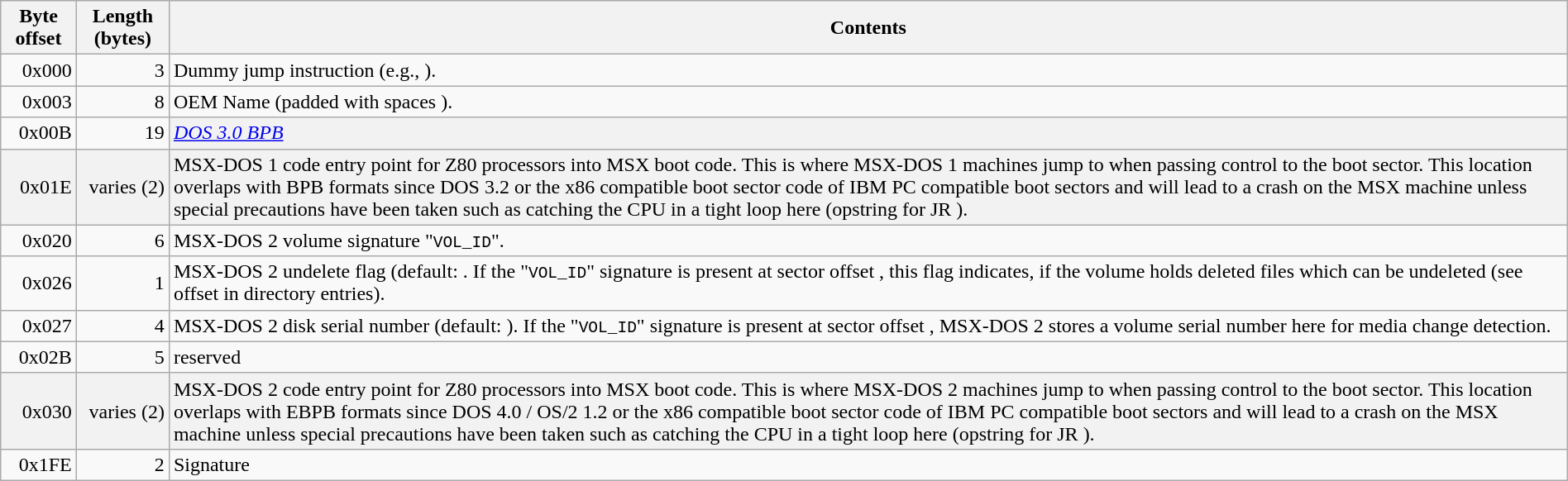<table class="wikitable sortable mw-collapsible mw-collapsed" width="100%">
<tr>
<th>Byte offset</th>
<th>Length (bytes)</th>
<th>Contents</th>
</tr>
<tr>
<td style="text-align:right;">0x000</td>
<td style="text-align:right;">3</td>
<td>Dummy jump instruction (e.g., ).</td>
</tr>
<tr>
<td style="text-align:right;">0x003</td>
<td style="text-align:right;">8</td>
<td>OEM Name (padded with spaces ).</td>
</tr>
<tr>
<td style="text-align:right;">0x00B</td>
<td style="text-align:right;">19</td>
<td style="background:#F2F2F2"><em><a href='#'>DOS 3.0 BPB</a></em></td>
</tr>
<tr style="background:#F2F2F2">
<td style="text-align:right;">0x01E</td>
<td style="text-align:right;">varies (2)</td>
<td>MSX-DOS 1 code entry point for Z80 processors into MSX boot code. This is where MSX-DOS 1 machines jump to when passing control to the boot sector. This location overlaps with BPB formats since DOS 3.2 or the x86 compatible boot sector code of IBM PC compatible boot sectors and will lead to a crash on the MSX machine unless special precautions have been taken such as catching the CPU in a tight loop here (opstring  for JR ).</td>
</tr>
<tr>
<td style="text-align:right;">0x020</td>
<td style="text-align:right;">6</td>
<td> MSX-DOS 2 volume signature "<code>VOL_ID</code>".</td>
</tr>
<tr>
<td style="text-align:right;">0x026</td>
<td style="text-align:right;">1</td>
<td>MSX-DOS 2 undelete flag (default: . If the "<code>VOL_ID</code>" signature is present at sector offset , this flag indicates, if the volume holds deleted files which can be undeleted (see offset  in directory entries).</td>
</tr>
<tr>
<td style="text-align:right;">0x027</td>
<td style="text-align:right;">4</td>
<td>MSX-DOS 2 disk serial number (default: ). If the "<code>VOL_ID</code>" signature is present at sector offset , MSX-DOS 2 stores a volume serial number here for media change detection.</td>
</tr>
<tr>
<td style="text-align:right;">0x02B</td>
<td style="text-align:right;">5</td>
<td>reserved</td>
</tr>
<tr style="background:#F2F2F2">
<td style="text-align:right;">0x030</td>
<td style="text-align:right;">varies (2)</td>
<td>MSX-DOS 2 code entry point for Z80 processors into MSX boot code. This is where MSX-DOS 2 machines jump to when passing control to the boot sector. This location overlaps with EBPB formats since DOS 4.0 / OS/2 1.2 or the x86 compatible boot sector code of IBM PC compatible boot sectors and will lead to a crash on the MSX machine unless special precautions have been taken such as catching the CPU in a tight loop here (opstring  for JR ).</td>
</tr>
<tr>
<td style="text-align:right;">0x1FE</td>
<td style="text-align:right;">2</td>
<td>Signature</td>
</tr>
</table>
